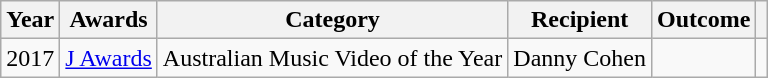<table class="wikitable sortable">
<tr>
<th>Year</th>
<th>Awards</th>
<th>Category</th>
<th>Recipient</th>
<th>Outcome</th>
<th></th>
</tr>
<tr>
<td>2017</td>
<td><a href='#'>J Awards</a></td>
<td>Australian Music Video of the Year</td>
<td>Danny Cohen</td>
<td></td>
<td></td>
</tr>
</table>
